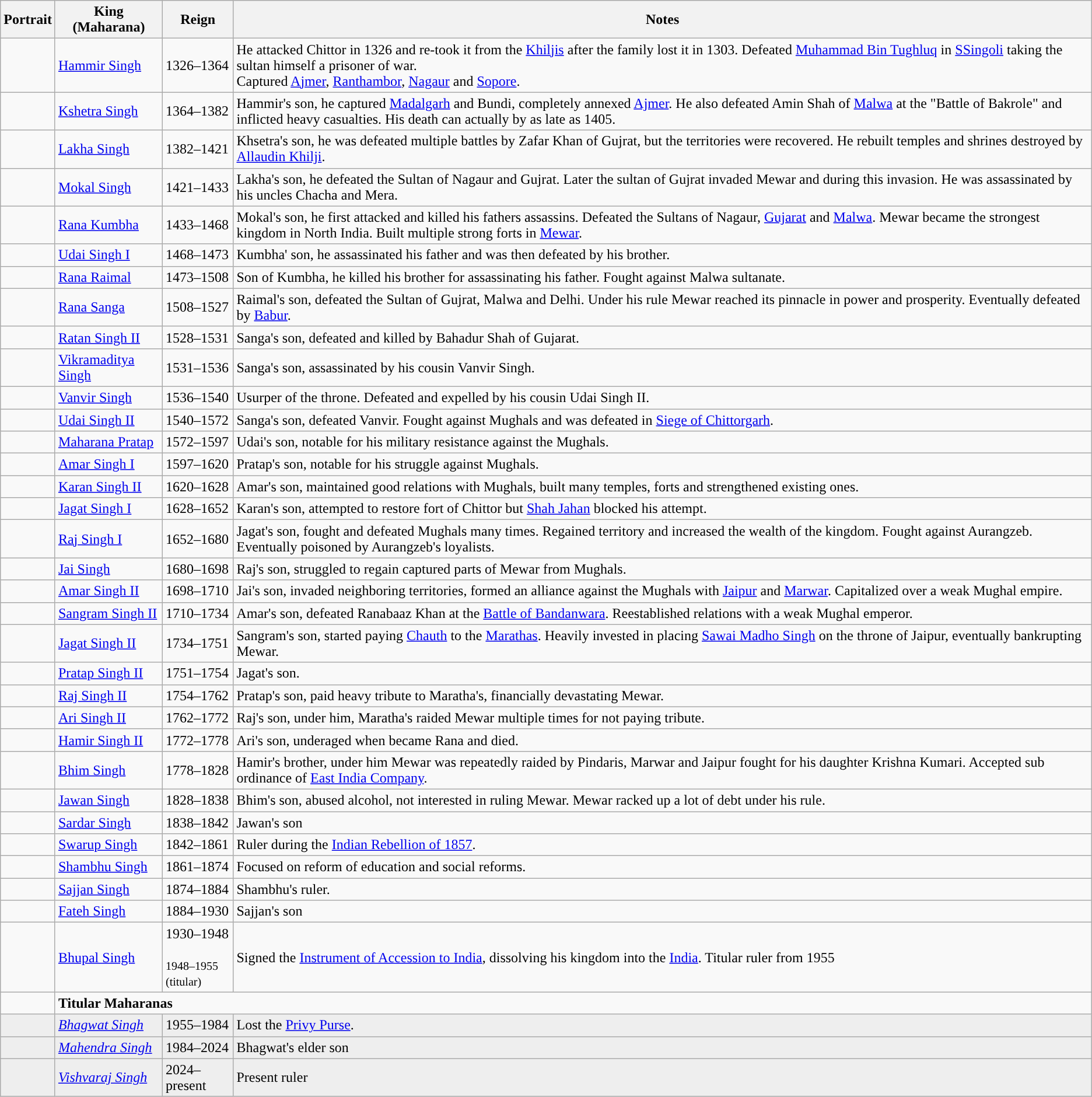<table class="wikitable">
<tr>
<th>Portrait</th>
<th>King (Maharana)</th>
<th>Reign</th>
<th>Notes</th>
</tr>
<tr>
<td></td>
<td><a href='#'>Hammir Singh</a></td>
<td>1326–1364</td>
<td>He attacked Chittor in 1326 and re-took it from the <a href='#'>Khiljis</a> after the family lost it in 1303. Defeated <a href='#'>Muhammad Bin Tughluq</a> in <a href='#'>SSingoli</a> taking the sultan himself a prisoner of war.<br>Captured <a href='#'>Ajmer</a>, <a href='#'>Ranthambor</a>, <a href='#'>Nagaur</a> and <a href='#'>Sopore</a>.</td>
</tr>
<tr>
<td></td>
<td><a href='#'>Kshetra Singh</a></td>
<td>1364–1382</td>
<td>Hammir's son, he captured <a href='#'>Madalgarh</a> and Bundi, completely annexed <a href='#'>Ajmer</a>. He also defeated Amin Shah of <a href='#'>Malwa</a> at the "Battle of Bakrole" and inflicted heavy casualties. His death can actually by as late as 1405.</td>
</tr>
<tr>
<td></td>
<td><a href='#'>Lakha Singh</a></td>
<td>1382–1421</td>
<td>Khsetra's son, he was defeated multiple battles by Zafar Khan of Gujrat, but the territories were recovered. He rebuilt temples and shrines destroyed by <a href='#'>Allaudin Khilji</a>.</td>
</tr>
<tr>
<td></td>
<td><a href='#'>Mokal Singh</a></td>
<td>1421–1433</td>
<td>Lakha's son, he defeated the Sultan of Nagaur and Gujrat. Later the sultan of Gujrat invaded Mewar and during this invasion. He was assassinated by his uncles Chacha and Mera.</td>
</tr>
<tr>
<td></td>
<td><a href='#'>Rana Kumbha</a></td>
<td>1433–1468</td>
<td>Mokal's son, he first attacked and killed his fathers assassins. Defeated the Sultans of Nagaur, <a href='#'>Gujarat</a> and <a href='#'>Malwa</a>. Mewar became the strongest kingdom in North India. Built multiple strong forts in <a href='#'>Mewar</a>.</td>
</tr>
<tr>
<td></td>
<td><a href='#'>Udai Singh I</a></td>
<td>1468–1473</td>
<td>Kumbha' son, he assassinated his father and was then defeated by his brother.</td>
</tr>
<tr>
<td></td>
<td><a href='#'>Rana Raimal</a></td>
<td>1473–1508</td>
<td>Son of Kumbha, he killed his brother for assassinating his father. Fought against Malwa sultanate.</td>
</tr>
<tr>
<td></td>
<td><a href='#'>Rana Sanga</a></td>
<td>1508–1527</td>
<td>Raimal's son, defeated the Sultan of Gujrat, Malwa and Delhi. Under his rule Mewar reached its pinnacle in power and prosperity. Eventually defeated by <a href='#'>Babur</a>.</td>
</tr>
<tr>
<td></td>
<td><a href='#'>Ratan Singh II</a></td>
<td>1528–1531</td>
<td>Sanga's son, defeated and killed by Bahadur Shah of Gujarat.</td>
</tr>
<tr>
<td></td>
<td><a href='#'>Vikramaditya Singh</a></td>
<td>1531–1536</td>
<td>Sanga's son, assassinated by his cousin Vanvir Singh.</td>
</tr>
<tr>
<td></td>
<td><a href='#'>Vanvir Singh</a></td>
<td>1536–1540</td>
<td>Usurper of the throne. Defeated and expelled by his cousin Udai Singh II.</td>
</tr>
<tr>
<td></td>
<td><a href='#'>Udai Singh II</a></td>
<td>1540–1572</td>
<td>Sanga's son, defeated Vanvir. Fought against Mughals and was defeated in <a href='#'>Siege of Chittorgarh</a>.</td>
</tr>
<tr>
<td></td>
<td><a href='#'>Maharana Pratap</a></td>
<td>1572–1597</td>
<td>Udai's son, notable for his military resistance against the Mughals.</td>
</tr>
<tr>
<td></td>
<td><a href='#'>Amar Singh I</a></td>
<td>1597–1620</td>
<td>Pratap's son, notable for his struggle against Mughals.</td>
</tr>
<tr>
<td></td>
<td><a href='#'>Karan Singh II</a></td>
<td>1620–1628</td>
<td>Amar's son, maintained good relations with Mughals, built many temples, forts and strengthened existing ones.</td>
</tr>
<tr>
<td></td>
<td><a href='#'>Jagat Singh I</a></td>
<td>1628–1652</td>
<td>Karan's son, attempted to restore fort of Chittor but <a href='#'>Shah Jahan</a> blocked his attempt.</td>
</tr>
<tr>
<td></td>
<td><a href='#'>Raj Singh I</a></td>
<td>1652–1680</td>
<td>Jagat's son, fought and defeated Mughals many times. Regained territory and increased the wealth of the kingdom. Fought against Aurangzeb. Eventually poisoned by Aurangzeb's loyalists.</td>
</tr>
<tr>
<td></td>
<td><a href='#'>Jai Singh</a></td>
<td>1680–1698</td>
<td>Raj's son, struggled to regain captured parts of Mewar from Mughals.</td>
</tr>
<tr>
<td></td>
<td><a href='#'>Amar Singh II</a></td>
<td>1698–1710</td>
<td>Jai's son, invaded neighboring territories, formed an alliance against the Mughals with <a href='#'>Jaipur</a> and <a href='#'>Marwar</a>. Capitalized over a weak Mughal empire.</td>
</tr>
<tr>
<td></td>
<td><a href='#'>Sangram Singh II</a></td>
<td>1710–1734</td>
<td>Amar's son, defeated Ranabaaz Khan at the <a href='#'>Battle of Bandanwara</a>. Reestablished relations with a weak Mughal emperor.</td>
</tr>
<tr>
<td></td>
<td><a href='#'>Jagat Singh II</a></td>
<td>1734–1751</td>
<td>Sangram's son, started paying <a href='#'>Chauth</a> to the <a href='#'>Marathas</a>. Heavily invested in placing <a href='#'>Sawai Madho Singh</a> on the throne of Jaipur, eventually bankrupting Mewar.</td>
</tr>
<tr>
<td></td>
<td><a href='#'>Pratap Singh II</a></td>
<td>1751–1754</td>
<td>Jagat's son.</td>
</tr>
<tr>
<td></td>
<td><a href='#'>Raj Singh II</a></td>
<td>1754–1762</td>
<td>Pratap's son, paid heavy tribute to Maratha's, financially devastating Mewar.</td>
</tr>
<tr>
<td></td>
<td><a href='#'>Ari Singh II</a></td>
<td>1762–1772</td>
<td>Raj's son, under him, Maratha's raided Mewar multiple times for not paying tribute.</td>
</tr>
<tr>
<td></td>
<td><a href='#'>Hamir Singh II</a></td>
<td>1772–1778</td>
<td>Ari's son, underaged when became Rana and died.</td>
</tr>
<tr>
<td></td>
<td><a href='#'>Bhim Singh</a></td>
<td>1778–1828</td>
<td>Hamir's brother, under him Mewar was repeatedly raided by Pindaris, Marwar and Jaipur fought for his daughter Krishna Kumari. Accepted sub ordinance of <a href='#'>East India Company</a>.</td>
</tr>
<tr>
<td></td>
<td><a href='#'>Jawan Singh</a></td>
<td>1828–1838</td>
<td>Bhim's son, abused alcohol, not interested in ruling Mewar. Mewar racked up a lot of debt under his rule.</td>
</tr>
<tr>
<td></td>
<td><a href='#'>Sardar Singh</a></td>
<td>1838–1842</td>
<td>Jawan's son</td>
</tr>
<tr>
<td></td>
<td><a href='#'>Swarup Singh</a></td>
<td>1842–1861</td>
<td>Ruler during the <a href='#'>Indian Rebellion of 1857</a>.</td>
</tr>
<tr>
<td></td>
<td><a href='#'>Shambhu Singh</a></td>
<td>1861–1874</td>
<td>Focused on reform of education and social reforms.</td>
</tr>
<tr>
<td></td>
<td><a href='#'>Sajjan Singh</a></td>
<td>1874–1884</td>
<td>Shambhu's ruler.</td>
</tr>
<tr>
<td></td>
<td><a href='#'>Fateh Singh</a></td>
<td>1884–1930</td>
<td>Sajjan's son</td>
</tr>
<tr>
<td></td>
<td><a href='#'>Bhupal Singh</a></td>
<td>1930–1948<br><br><small>1948–1955<br>(titular)</small></td>
<td>Signed the <a href='#'>Instrument of Accession to India</a>, dissolving his kingdom into the <a href='#'>India</a>. Titular ruler from 1955</td>
</tr>
<tr>
<td></td>
<td colspan="3" align=center"><strong>Titular Maharanas</strong></td>
</tr>
<tr style="background:#eee">
<td></td>
<td><em><a href='#'>Bhagwat Singh</a></em></td>
<td>1955–1984</td>
<td>Lost the <a href='#'>Privy Purse</a>.</td>
</tr>
<tr style="background:#eee">
<td></td>
<td><em><a href='#'>Mahendra Singh</a></em></td>
<td>1984–2024</td>
<td>Bhagwat's elder son</td>
</tr>
<tr style="background:#eee">
<td></td>
<td><em><a href='#'>Vishvaraj Singh</a></em></td>
<td>2024–present</td>
<td>Present ruler</td>
</tr>
</table>
